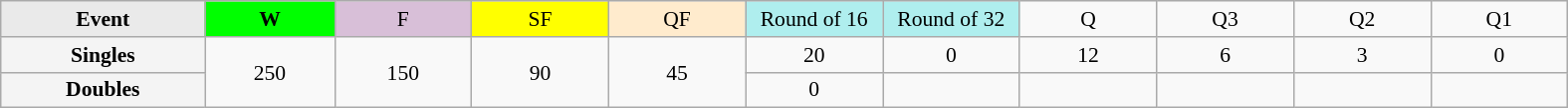<table class=wikitable style=font-size:90%;text-align:center>
<tr>
<td style="width:130px; background:#eaeaea;"><strong>Event</strong></td>
<td style="width:80px; background:lime;"><strong>W</strong></td>
<td style="width:85px; background:thistle;">F</td>
<td style="width:85px; background:#ff0;">SF</td>
<td style="width:85px; background:#ffebcd;">QF</td>
<td style="width:85px; background:#afeeee;">Round of 16</td>
<td style="width:85px; background:#afeeee;">Round of 32</td>
<td width=85>Q</td>
<td width=85>Q3</td>
<td width=85>Q2</td>
<td width=85>Q1</td>
</tr>
<tr>
<th style="background:#f4f4f4;">Singles</th>
<td rowspan=2>250</td>
<td rowspan=2>150</td>
<td rowspan=2>90</td>
<td rowspan=2>45</td>
<td>20</td>
<td>0</td>
<td>12</td>
<td>6</td>
<td>3</td>
<td>0</td>
</tr>
<tr>
<th style="background:#f4f4f4;">Doubles</th>
<td>0</td>
<td></td>
<td></td>
<td></td>
<td></td>
<td></td>
</tr>
</table>
